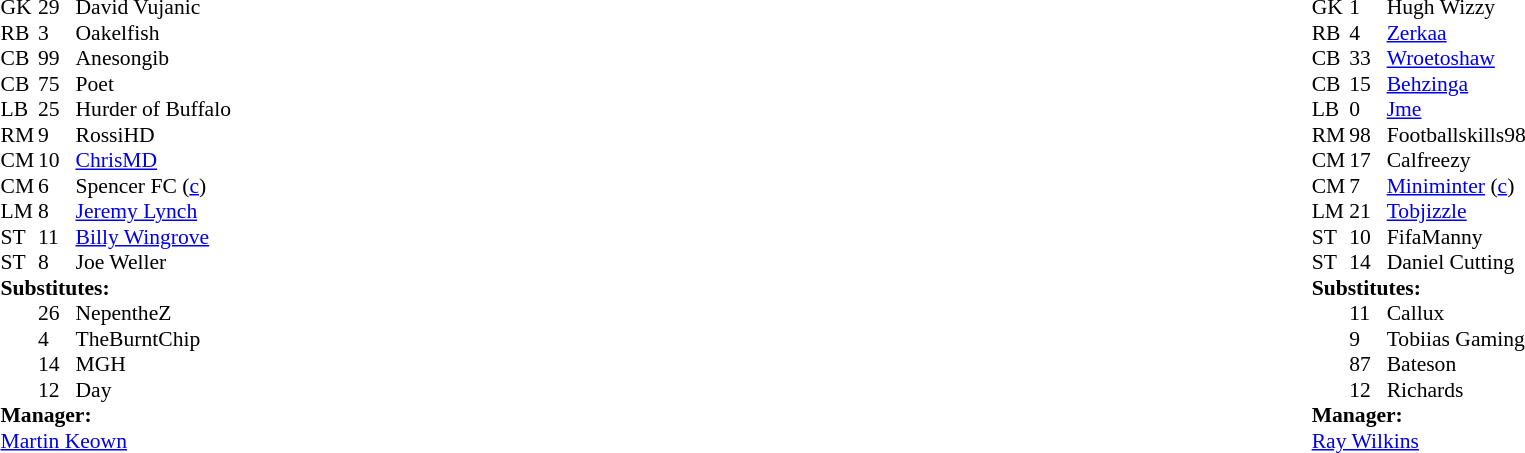<table width="100%">
<tr>
<td valign="top" width="50%"><br><table style="font-size: 90%" cellspacing="0" cellpadding="0">
<tr>
<th width=25></th>
<th width=25></th>
</tr>
<tr>
<td>GK</td>
<td>29</td>
<td>David Vujanic</td>
<td></td>
</tr>
<tr>
<td>RB</td>
<td>3</td>
<td>Oakelfish</td>
<td></td>
</tr>
<tr>
<td>CB</td>
<td>99</td>
<td>Anesongib</td>
<td></td>
</tr>
<tr>
<td>CB</td>
<td>75</td>
<td>Poet</td>
<td></td>
</tr>
<tr>
<td>LB</td>
<td>25</td>
<td>Hurder of Buffalo</td>
<td></td>
</tr>
<tr>
<td>RM</td>
<td>9</td>
<td>RossiHD</td>
<td></td>
</tr>
<tr>
<td>CM</td>
<td>10</td>
<td><a href='#'>ChrisMD</a></td>
<td></td>
</tr>
<tr>
<td>CM</td>
<td>6</td>
<td>Spencer FC (<a href='#'>c</a>)</td>
<td></td>
</tr>
<tr>
<td>LM</td>
<td>8</td>
<td><a href='#'>Jeremy Lynch</a></td>
<td></td>
</tr>
<tr>
<td>ST</td>
<td>11</td>
<td><a href='#'>Billy Wingrove</a></td>
<td></td>
</tr>
<tr>
<td>ST</td>
<td>8</td>
<td>Joe Weller</td>
<td></td>
</tr>
<tr>
<td colspan="3"><strong>Substitutes:</strong></td>
<td></td>
</tr>
<tr>
<td></td>
<td>26</td>
<td>NepentheZ</td>
<td></td>
</tr>
<tr>
<td></td>
<td>4</td>
<td>TheBurntChip</td>
<td></td>
</tr>
<tr>
<td></td>
<td>14</td>
<td>MGH</td>
<td></td>
</tr>
<tr>
<td></td>
<td>12</td>
<td>Day</td>
<td></td>
</tr>
<tr>
<td colspan="3"><strong>Manager:</strong></td>
<td></td>
</tr>
<tr>
<td colspan="3"><a href='#'>Martin Keown</a></td>
</tr>
</table>
</td>
<td valign="top"></td>
<td valign="top" width="50%"><br><table style="font-size: 90%" cellspacing="0" cellpadding="0" align=center>
<tr>
<th width=25></th>
<th width=25></th>
</tr>
<tr>
<td>GK</td>
<td>1</td>
<td>Hugh Wizzy</td>
<td></td>
</tr>
<tr>
<td>RB</td>
<td>4</td>
<td><a href='#'>Zerkaa</a></td>
<td></td>
</tr>
<tr>
<td>CB</td>
<td>33</td>
<td><a href='#'>Wroetoshaw</a></td>
<td></td>
</tr>
<tr>
<td>CB</td>
<td>15</td>
<td><a href='#'>Behzinga</a></td>
<td></td>
</tr>
<tr>
<td>LB</td>
<td>0</td>
<td><a href='#'>Jme</a></td>
<td></td>
</tr>
<tr>
<td>RM</td>
<td>98</td>
<td>Footballskills98</td>
<td></td>
</tr>
<tr>
<td>CM</td>
<td>17</td>
<td>Calfreezy</td>
<td></td>
</tr>
<tr>
<td>CM</td>
<td>7</td>
<td><a href='#'>Miniminter</a> (<a href='#'>c</a>)</td>
<td></td>
</tr>
<tr>
<td>LM</td>
<td>21</td>
<td><a href='#'>Tobjizzle</a></td>
<td></td>
</tr>
<tr>
<td>ST</td>
<td>10</td>
<td>FifaManny</td>
<td></td>
</tr>
<tr>
<td>ST</td>
<td>14</td>
<td>Daniel Cutting</td>
<td></td>
</tr>
<tr>
<td colspan="3"><strong>Substitutes:</strong></td>
<td></td>
</tr>
<tr>
<td></td>
<td>11</td>
<td>Callux</td>
<td></td>
</tr>
<tr>
<td></td>
<td>9</td>
<td>Tobiias Gaming</td>
<td></td>
</tr>
<tr>
<td></td>
<td>87</td>
<td>Bateson</td>
<td></td>
</tr>
<tr>
<td></td>
<td>12</td>
<td>Richards</td>
<td></td>
</tr>
<tr>
<td colspan="3"><strong>Manager:</strong></td>
<td></td>
</tr>
<tr>
<td colspan="3"><a href='#'>Ray Wilkins</a></td>
<td></td>
</tr>
</table>
</td>
</tr>
</table>
